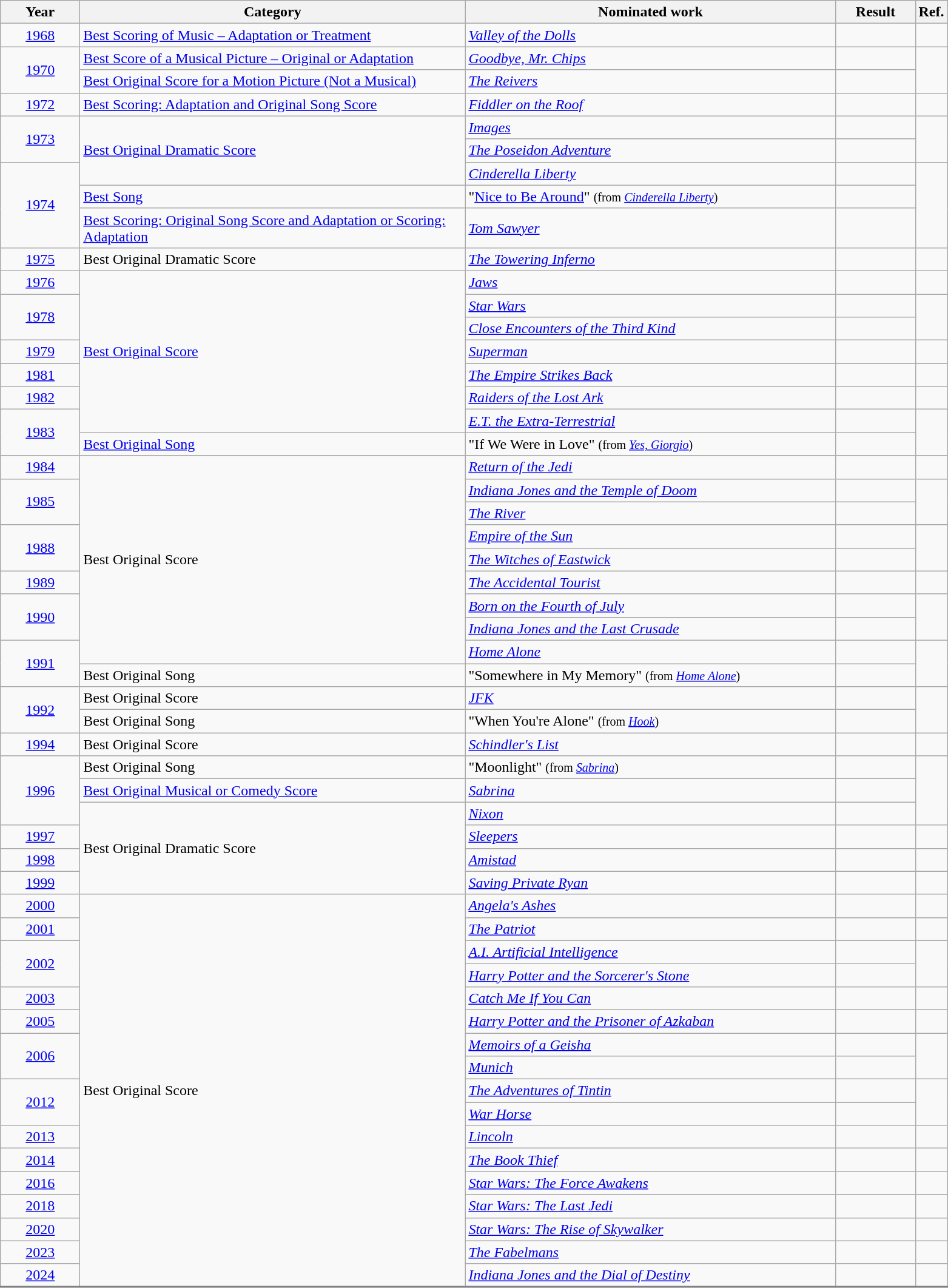<table class=wikitable>
<tr>
<th scope="col" style="width:5em;">Year</th>
<th scope="col" style="width:26em;">Category</th>
<th scope="col" style="width:25em;">Nominated work</th>
<th scope="col" style="width:5em;">Result</th>
<th>Ref.</th>
</tr>
<tr>
<td style="text-align:center;"><a href='#'>1968</a></td>
<td><a href='#'>Best Scoring of Music – Adaptation or Treatment</a></td>
<td><em><a href='#'>Valley of the Dolls</a></em></td>
<td></td>
<td style="text-align: center"></td>
</tr>
<tr>
<td style="text-align:center;", rowspan=2><a href='#'>1970</a></td>
<td><a href='#'>Best Score of a Musical Picture – Original or Adaptation</a></td>
<td><em><a href='#'>Goodbye, Mr. Chips</a></em></td>
<td></td>
<td rowspan=2 style="text-align: center"></td>
</tr>
<tr>
<td><a href='#'>Best Original Score for a Motion Picture (Not a Musical)</a></td>
<td><em><a href='#'>The Reivers</a></em></td>
<td></td>
</tr>
<tr>
<td style="text-align:center;"><a href='#'>1972</a></td>
<td><a href='#'>Best Scoring: Adaptation and Original Song Score</a></td>
<td><em><a href='#'>Fiddler on the Roof</a></em></td>
<td></td>
<td style="text-align: center"></td>
</tr>
<tr>
<td style="text-align:center;", rowspan=2><a href='#'>1973</a></td>
<td rowspan=3><a href='#'>Best Original Dramatic Score</a></td>
<td><em><a href='#'>Images</a></em></td>
<td></td>
<td rowspan=2 style="text-align: center"></td>
</tr>
<tr>
<td><em><a href='#'>The Poseidon Adventure</a></em></td>
<td></td>
</tr>
<tr>
<td style="text-align:center;", rowspan=3><a href='#'>1974</a></td>
<td><em><a href='#'>Cinderella Liberty</a></em></td>
<td></td>
<td rowspan=3 style="text-align: center"></td>
</tr>
<tr>
<td><a href='#'>Best Song</a></td>
<td>"<a href='#'>Nice to Be Around</a>" <small>(from <em><a href='#'>Cinderella Liberty</a></em>)</small></td>
<td></td>
</tr>
<tr>
<td><a href='#'>Best Scoring: Original Song Score and Adaptation or Scoring: Adaptation</a></td>
<td><em><a href='#'>Tom Sawyer</a></em></td>
<td></td>
</tr>
<tr>
<td style="text-align:center;"><a href='#'>1975</a></td>
<td>Best Original Dramatic Score</td>
<td><em><a href='#'>The Towering Inferno</a></em></td>
<td></td>
<td style="text-align: center"></td>
</tr>
<tr>
<td style="text-align:center;"><a href='#'>1976</a></td>
<td rowspan="7"><a href='#'>Best Original Score</a></td>
<td><em><a href='#'>Jaws</a></em></td>
<td></td>
<td style="text-align: center"></td>
</tr>
<tr>
<td style="text-align:center;", rowspan=2><a href='#'>1978</a></td>
<td><em><a href='#'>Star Wars</a></em></td>
<td></td>
<td rowspan=2 style="text-align: center"></td>
</tr>
<tr>
<td><em><a href='#'>Close Encounters of the Third Kind</a></em></td>
<td></td>
</tr>
<tr>
<td style="text-align:center;"><a href='#'>1979</a></td>
<td><em><a href='#'>Superman</a></em></td>
<td></td>
<td style="text-align: center"></td>
</tr>
<tr>
<td style="text-align:center;"><a href='#'>1981</a></td>
<td><em><a href='#'>The Empire Strikes Back</a></em></td>
<td></td>
<td style="text-align: center"></td>
</tr>
<tr>
<td style="text-align:center;"><a href='#'>1982</a></td>
<td><em><a href='#'>Raiders of the Lost Ark</a></em></td>
<td></td>
<td style="text-align: center"></td>
</tr>
<tr>
<td style="text-align:center;", rowspan=2><a href='#'>1983</a></td>
<td><em><a href='#'>E.T. the Extra-Terrestrial</a></em></td>
<td></td>
<td rowspan=2 style="text-align: center"></td>
</tr>
<tr>
<td><a href='#'>Best Original Song</a></td>
<td>"If We Were in Love" <small>(from <em><a href='#'>Yes, Giorgio</a></em>)</small></td>
<td></td>
</tr>
<tr>
<td style="text-align:center;"><a href='#'>1984</a></td>
<td rowspan=9>Best Original Score</td>
<td><em><a href='#'>Return of the Jedi</a></em></td>
<td></td>
<td style="text-align: center"></td>
</tr>
<tr>
<td style="text-align:center;", rowspan=2><a href='#'>1985</a></td>
<td><em><a href='#'>Indiana Jones and the Temple of Doom</a></em></td>
<td></td>
<td rowspan=2 style="text-align: center"></td>
</tr>
<tr>
<td><em><a href='#'>The River</a></em></td>
<td></td>
</tr>
<tr>
<td style="text-align:center;", rowspan=2><a href='#'>1988</a></td>
<td><em><a href='#'>Empire of the Sun</a></em></td>
<td></td>
<td rowspan=2 style="text-align: center"></td>
</tr>
<tr>
<td><em><a href='#'>The Witches of Eastwick</a></em></td>
<td></td>
</tr>
<tr>
<td style="text-align:center;"><a href='#'>1989</a></td>
<td><em><a href='#'>The Accidental Tourist</a></em></td>
<td></td>
<td style="text-align: center"></td>
</tr>
<tr>
<td style="text-align:center;", rowspan=2><a href='#'>1990</a></td>
<td><em><a href='#'>Born on the Fourth of July</a></em></td>
<td></td>
<td rowspan=2 style="text-align: center"></td>
</tr>
<tr>
<td><em><a href='#'>Indiana Jones and the Last Crusade</a></em></td>
<td></td>
</tr>
<tr>
<td style="text-align:center;", rowspan=2><a href='#'>1991</a></td>
<td><em><a href='#'>Home Alone</a></em></td>
<td></td>
<td rowspan=2 style="text-align: center"></td>
</tr>
<tr>
<td>Best Original Song</td>
<td>"Somewhere in My Memory" <small>(from <em><a href='#'>Home Alone</a></em>)</small></td>
<td></td>
</tr>
<tr>
<td style="text-align:center;", rowspan=2><a href='#'>1992</a></td>
<td>Best Original Score</td>
<td><em><a href='#'>JFK</a></em></td>
<td></td>
<td rowspan=2 style="text-align: center"></td>
</tr>
<tr>
<td>Best Original Song</td>
<td>"When You're Alone" <small>(from <em><a href='#'>Hook</a></em>)</small></td>
<td></td>
</tr>
<tr>
<td style="text-align:center;"><a href='#'>1994</a></td>
<td>Best Original Score</td>
<td><em><a href='#'>Schindler's List</a></em></td>
<td></td>
<td style="text-align: center"></td>
</tr>
<tr>
<td style="text-align:center;", rowspan=3><a href='#'>1996</a></td>
<td>Best Original Song</td>
<td>"Moonlight" <small>(from <em><a href='#'>Sabrina</a></em>)</small></td>
<td></td>
<td rowspan=3 style="text-align: center"></td>
</tr>
<tr>
<td><a href='#'>Best Original Musical or Comedy Score</a></td>
<td><em><a href='#'>Sabrina</a></em></td>
<td></td>
</tr>
<tr>
<td rowspan=4>Best Original Dramatic Score</td>
<td><em><a href='#'>Nixon</a></em></td>
<td></td>
</tr>
<tr>
<td style="text-align:center;"><a href='#'>1997</a></td>
<td><em><a href='#'>Sleepers</a></em></td>
<td></td>
<td style="text-align: center"></td>
</tr>
<tr>
<td style="text-align:center;"><a href='#'>1998</a></td>
<td><em><a href='#'>Amistad</a></em></td>
<td></td>
<td style="text-align: center"></td>
</tr>
<tr>
<td style="text-align:center;"><a href='#'>1999</a></td>
<td><em><a href='#'>Saving Private Ryan</a></em></td>
<td></td>
<td style="text-align: center"></td>
</tr>
<tr>
<td style="text-align:center;"><a href='#'>2000</a></td>
<td rowspan=17>Best Original Score</td>
<td><em><a href='#'>Angela's Ashes</a></em></td>
<td></td>
<td style="text-align: center"></td>
</tr>
<tr>
<td style="text-align:center;"><a href='#'>2001</a></td>
<td><em><a href='#'>The Patriot</a></em></td>
<td></td>
<td style="text-align: center"></td>
</tr>
<tr>
<td style="text-align:center;", rowspan=2><a href='#'>2002</a></td>
<td><em><a href='#'>A.I. Artificial Intelligence</a></em></td>
<td></td>
<td rowspan=2 style="text-align: center"></td>
</tr>
<tr>
<td><em><a href='#'>Harry Potter and the Sorcerer's Stone</a></em></td>
<td></td>
</tr>
<tr>
<td style="text-align:center;"><a href='#'>2003</a></td>
<td><em><a href='#'>Catch Me If You Can</a></em></td>
<td></td>
<td style="text-align: center"></td>
</tr>
<tr>
<td style="text-align:center;"><a href='#'>2005</a></td>
<td><em><a href='#'>Harry Potter and the Prisoner of Azkaban</a></em></td>
<td></td>
<td style="text-align: center"></td>
</tr>
<tr>
<td style="text-align:center;", rowspan=2><a href='#'>2006</a></td>
<td><em><a href='#'>Memoirs of a Geisha</a></em></td>
<td></td>
<td rowspan=2 style="text-align: center"></td>
</tr>
<tr>
<td><em><a href='#'>Munich</a></em></td>
<td></td>
</tr>
<tr>
<td style="text-align:center;", rowspan=2><a href='#'>2012</a></td>
<td><em><a href='#'>The Adventures of Tintin</a></em></td>
<td></td>
<td rowspan=2 style="text-align: center"></td>
</tr>
<tr>
<td><em><a href='#'>War Horse</a></em></td>
<td></td>
</tr>
<tr>
<td style="text-align:center;"><a href='#'>2013</a></td>
<td><em><a href='#'>Lincoln</a></em></td>
<td></td>
<td style="text-align: center"></td>
</tr>
<tr>
<td style="text-align:center;"><a href='#'>2014</a></td>
<td><em><a href='#'>The Book Thief</a></em></td>
<td></td>
<td style="text-align: center"></td>
</tr>
<tr>
<td style="text-align:center;"><a href='#'>2016</a></td>
<td><em><a href='#'>Star Wars: The Force Awakens</a></em></td>
<td></td>
<td style="text-align: center"></td>
</tr>
<tr>
<td style="text-align:center;"><a href='#'>2018</a></td>
<td><em><a href='#'>Star Wars: The Last Jedi</a></em></td>
<td></td>
<td style="text-align: center"></td>
</tr>
<tr>
<td style="text-align:center;"><a href='#'>2020</a></td>
<td><em><a href='#'>Star Wars: The Rise of Skywalker</a></em></td>
<td></td>
<td style="text-align: center"></td>
</tr>
<tr>
<td style="text-align:center;"><a href='#'>2023</a></td>
<td><em><a href='#'>The Fabelmans</a></em></td>
<td></td>
<td style="text-align: center"></td>
</tr>
<tr>
<td style="text-align:center;"><a href='#'>2024</a></td>
<td><em><a href='#'>Indiana Jones and the Dial of Destiny</a></em></td>
<td></td>
<td style="text-align: center"></td>
</tr>
<tr>
</tr>
<tr style="border-top:2px solid gray;">
</tr>
</table>
